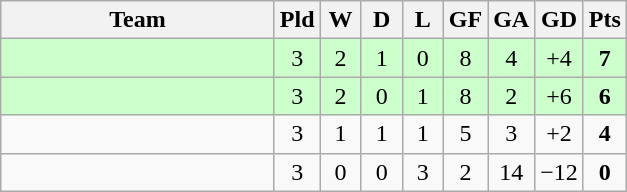<table class="wikitable" style="text-align:center;">
<tr>
<th width=175>Team</th>
<th width=20 abbr="Played">Pld</th>
<th width=20 abbr="Won">W</th>
<th width=20 abbr="Drawn">D</th>
<th width=20 abbr="Lost">L</th>
<th width=20 abbr="Goals for">GF</th>
<th width=20 abbr="Goals against">GA</th>
<th width=20 abbr="Goal difference">GD</th>
<th width=20 abbr="Points">Pts</th>
</tr>
<tr style="background:#ccffcc;">
<td align=left></td>
<td>3</td>
<td>2</td>
<td>1</td>
<td>0</td>
<td>8</td>
<td>4</td>
<td>+4</td>
<td><strong>7</strong></td>
</tr>
<tr style="background:#ccffcc;">
<td align=left></td>
<td>3</td>
<td>2</td>
<td>0</td>
<td>1</td>
<td>8</td>
<td>2</td>
<td>+6</td>
<td><strong>6</strong></td>
</tr>
<tr>
<td align=left></td>
<td>3</td>
<td>1</td>
<td>1</td>
<td>1</td>
<td>5</td>
<td>3</td>
<td>+2</td>
<td><strong>4</strong></td>
</tr>
<tr>
<td align=left></td>
<td>3</td>
<td>0</td>
<td>0</td>
<td>3</td>
<td>2</td>
<td>14</td>
<td>−12</td>
<td><strong>0</strong></td>
</tr>
</table>
